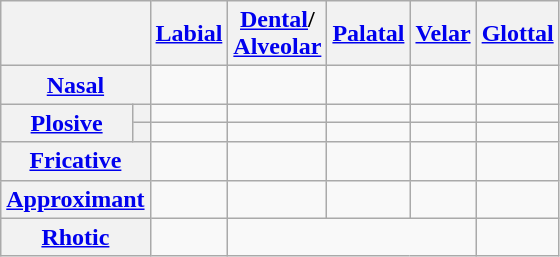<table class="wikitable" style="text-align: center;">
<tr>
<th colspan="2"></th>
<th><a href='#'>Labial</a></th>
<th><a href='#'>Dental</a>/<br><a href='#'>Alveolar</a></th>
<th><a href='#'>Palatal</a></th>
<th><a href='#'>Velar</a></th>
<th><a href='#'>Glottal</a></th>
</tr>
<tr>
<th colspan="2"><a href='#'>Nasal</a></th>
<td></td>
<td></td>
<td></td>
<td></td>
<td></td>
</tr>
<tr>
<th rowspan="2"><a href='#'>Plosive</a></th>
<th></th>
<td></td>
<td></td>
<td></td>
<td></td>
<td></td>
</tr>
<tr>
<th></th>
<td></td>
<td></td>
<td></td>
<td></td>
<td></td>
</tr>
<tr>
<th colspan="2"><a href='#'>Fricative</a></th>
<td></td>
<td></td>
<td></td>
<td></td>
<td></td>
</tr>
<tr>
<th colspan="2"><a href='#'>Approximant</a></th>
<td></td>
<td></td>
<td></td>
<td></td>
<td></td>
</tr>
<tr>
<th colspan="2"><a href='#'>Rhotic</a></th>
<td></td>
<td colspan="3"></td>
<td></td>
</tr>
</table>
